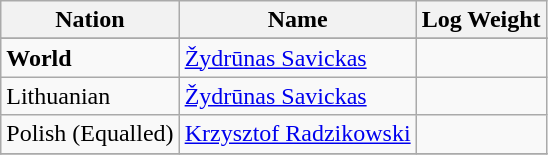<table class="wikitable" style="display: inline-table">
<tr>
<th>Nation</th>
<th>Name</th>
<th>Log Weight</th>
</tr>
<tr>
</tr>
<tr>
<td><strong>World</strong></td>
<td><a href='#'>Žydrūnas Savickas</a></td>
<td></td>
</tr>
<tr>
<td> Lithuanian</td>
<td><a href='#'>Žydrūnas Savickas</a></td>
<td></td>
</tr>
<tr>
<td> Polish (Equalled)</td>
<td><a href='#'>Krzysztof Radzikowski</a></td>
<td></td>
</tr>
<tr>
</tr>
</table>
